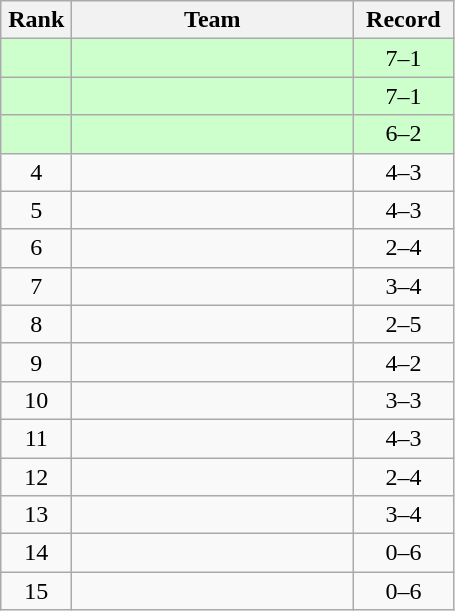<table class="wikitable" style="text-align: center;">
<tr>
<th width=40>Rank</th>
<th width=180>Team</th>
<th width=60>Record</th>
</tr>
<tr bgcolor="#ccffcc">
<td></td>
<td align="left"></td>
<td>7–1</td>
</tr>
<tr bgcolor="#ccffcc">
<td></td>
<td align="left"></td>
<td>7–1</td>
</tr>
<tr bgcolor="#ccffcc">
<td></td>
<td align="left"></td>
<td>6–2</td>
</tr>
<tr>
<td>4</td>
<td align="left"></td>
<td>4–3</td>
</tr>
<tr>
<td>5</td>
<td align="left"></td>
<td>4–3</td>
</tr>
<tr>
<td>6</td>
<td align="left"></td>
<td>2–4</td>
</tr>
<tr>
<td>7</td>
<td align="left"></td>
<td>3–4</td>
</tr>
<tr>
<td>8</td>
<td align="left"></td>
<td>2–5</td>
</tr>
<tr>
<td>9</td>
<td align="left"></td>
<td>4–2</td>
</tr>
<tr>
<td>10</td>
<td align="left"></td>
<td>3–3</td>
</tr>
<tr>
<td>11</td>
<td align="left"></td>
<td>4–3</td>
</tr>
<tr>
<td>12</td>
<td align="left"></td>
<td>2–4</td>
</tr>
<tr>
<td>13</td>
<td align="left"></td>
<td>3–4</td>
</tr>
<tr>
<td>14</td>
<td align="left"></td>
<td>0–6</td>
</tr>
<tr>
<td>15</td>
<td align="left"></td>
<td>0–6</td>
</tr>
</table>
